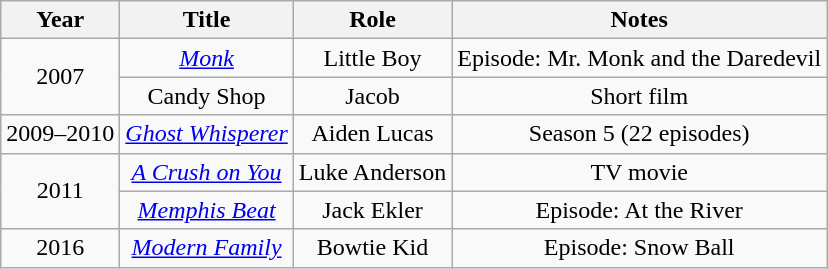<table class=wikitable style=text-align:center>
<tr>
<th>Year</th>
<th>Title</th>
<th>Role</th>
<th>Notes</th>
</tr>
<tr>
<td rowspan="2">2007</td>
<td><em><a href='#'>Monk</a></em></td>
<td>Little Boy</td>
<td>Episode: Mr. Monk and the Daredevil</td>
</tr>
<tr>
<td>Candy Shop</td>
<td>Jacob</td>
<td>Short film</td>
</tr>
<tr>
<td>2009–2010</td>
<td><em><a href='#'>Ghost Whisperer</a></em></td>
<td>Aiden Lucas</td>
<td>Season 5 (22 episodes)</td>
</tr>
<tr>
<td rowspan="2">2011</td>
<td><em><a href='#'>A Crush on You</a></em></td>
<td>Luke Anderson</td>
<td>TV movie</td>
</tr>
<tr>
<td><em><a href='#'>Memphis Beat</a></em></td>
<td>Jack Ekler</td>
<td>Episode: At the River</td>
</tr>
<tr>
<td rowspan="2">2016</td>
<td><em><a href='#'>Modern Family</a></em></td>
<td>Bowtie Kid</td>
<td>Episode: Snow Ball</td>
</tr>
</table>
